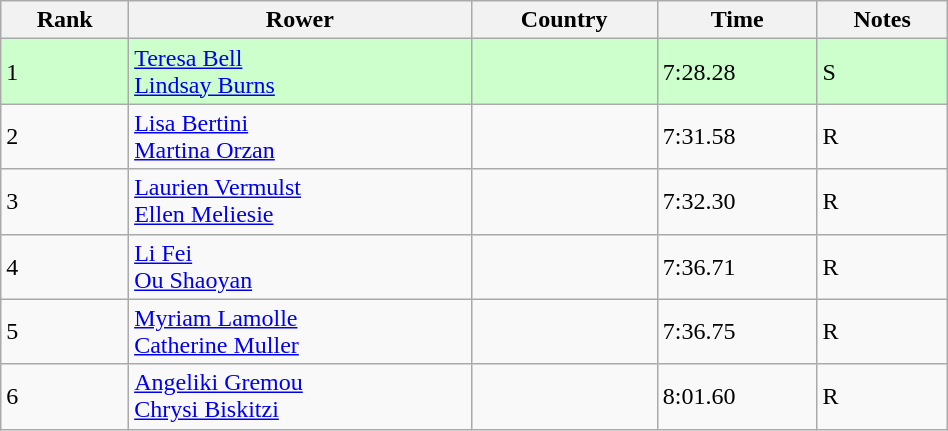<table class="wikitable sortable" width=50%>
<tr>
<th>Rank</th>
<th>Rower</th>
<th>Country</th>
<th>Time</th>
<th>Notes</th>
</tr>
<tr bgcolor=ccffcc>
<td>1</td>
<td><a href='#'>Teresa Bell</a><br><a href='#'>Lindsay Burns</a></td>
<td></td>
<td>7:28.28</td>
<td>S</td>
</tr>
<tr>
<td>2</td>
<td><a href='#'>Lisa Bertini</a><br><a href='#'>Martina Orzan</a></td>
<td></td>
<td>7:31.58</td>
<td>R</td>
</tr>
<tr>
<td>3</td>
<td><a href='#'>Laurien Vermulst</a><br><a href='#'>Ellen Meliesie</a></td>
<td></td>
<td>7:32.30</td>
<td>R</td>
</tr>
<tr>
<td>4</td>
<td><a href='#'>Li Fei</a><br><a href='#'>Ou Shaoyan</a></td>
<td></td>
<td>7:36.71</td>
<td>R</td>
</tr>
<tr>
<td>5</td>
<td><a href='#'>Myriam Lamolle</a><br><a href='#'>Catherine Muller</a></td>
<td></td>
<td>7:36.75</td>
<td>R</td>
</tr>
<tr>
<td>6</td>
<td><a href='#'>Angeliki Gremou</a><br><a href='#'>Chrysi Biskitzi</a></td>
<td></td>
<td>8:01.60</td>
<td>R</td>
</tr>
</table>
